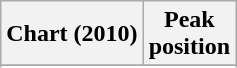<table class="wikitable">
<tr>
<th>Chart (2010)</th>
<th>Peak<br>position</th>
</tr>
<tr>
</tr>
<tr>
</tr>
<tr>
</tr>
<tr>
</tr>
<tr>
</tr>
<tr>
</tr>
<tr>
</tr>
<tr>
</tr>
<tr>
</tr>
<tr>
</tr>
<tr>
</tr>
<tr>
</tr>
<tr>
</tr>
<tr>
</tr>
<tr>
</tr>
<tr>
</tr>
<tr>
</tr>
<tr>
</tr>
<tr>
</tr>
<tr>
</tr>
</table>
